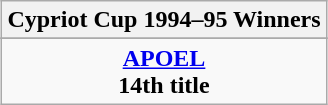<table class="wikitable" style="text-align:center;margin: 0 auto;">
<tr>
<th>Cypriot Cup 1994–95 Winners</th>
</tr>
<tr>
</tr>
<tr>
<td><strong><a href='#'>APOEL</a></strong><br><strong>14th title</strong></td>
</tr>
</table>
